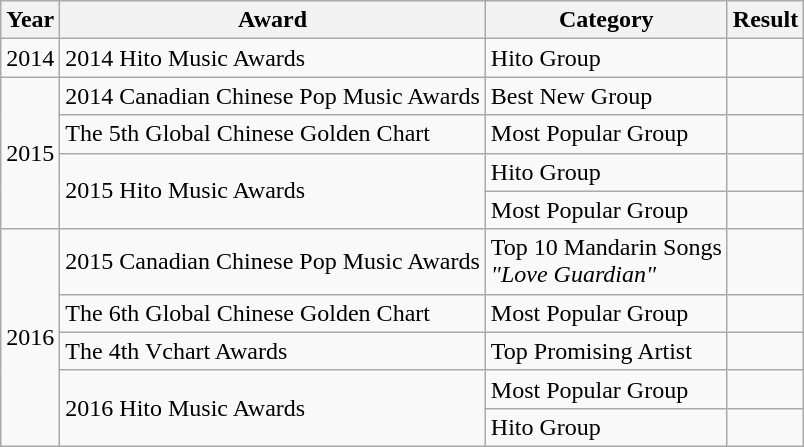<table class="wikitable sortable">
<tr>
<th>Year</th>
<th>Award</th>
<th>Category</th>
<th>Result</th>
</tr>
<tr>
<td align="center">2014</td>
<td>2014 Hito Music Awards</td>
<td>Hito Group</td>
<td></td>
</tr>
<tr>
<td rowspan="4" align="center">2015</td>
<td>2014 Canadian Chinese Pop Music Awards</td>
<td>Best New Group</td>
<td></td>
</tr>
<tr>
<td>The 5th Global Chinese Golden Chart</td>
<td>Most Popular Group</td>
<td></td>
</tr>
<tr>
<td rowspan="2">2015 Hito Music Awards</td>
<td>Hito Group</td>
<td></td>
</tr>
<tr>
<td>Most Popular Group</td>
<td></td>
</tr>
<tr>
<td rowspan="5" align="center">2016</td>
<td>2015 Canadian Chinese Pop Music Awards</td>
<td>Top 10 Mandarin Songs<br><em>"Love Guardian"</em></td>
<td></td>
</tr>
<tr>
<td>The 6th Global Chinese Golden Chart</td>
<td>Most Popular Group</td>
<td></td>
</tr>
<tr>
<td>The 4th Vchart Awards</td>
<td>Top Promising Artist</td>
<td></td>
</tr>
<tr>
<td rowspan="2">2016 Hito Music Awards</td>
<td>Most Popular Group</td>
<td></td>
</tr>
<tr>
<td>Hito Group</td>
<td></td>
</tr>
</table>
